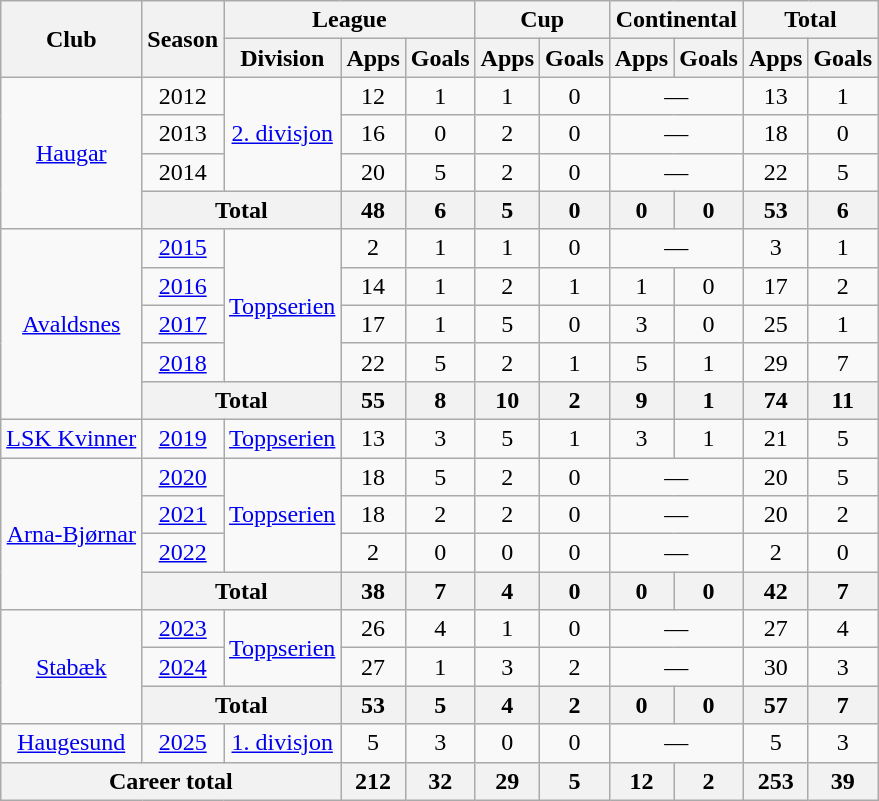<table class="wikitable" style="text-align:center">
<tr>
<th rowspan="2">Club</th>
<th rowspan="2">Season</th>
<th colspan="3">League</th>
<th colspan="2">Cup</th>
<th colspan="2">Continental</th>
<th colspan="2">Total</th>
</tr>
<tr>
<th>Division</th>
<th>Apps</th>
<th>Goals</th>
<th>Apps</th>
<th>Goals</th>
<th>Apps</th>
<th>Goals</th>
<th>Apps</th>
<th>Goals</th>
</tr>
<tr>
<td rowspan="4"><a href='#'>Haugar</a></td>
<td>2012</td>
<td rowspan="3"><a href='#'>2. divisjon</a></td>
<td>12</td>
<td>1</td>
<td>1</td>
<td>0</td>
<td colspan="2">—</td>
<td>13</td>
<td>1</td>
</tr>
<tr>
<td>2013</td>
<td>16</td>
<td>0</td>
<td>2</td>
<td>0</td>
<td colspan="2">—</td>
<td>18</td>
<td>0</td>
</tr>
<tr>
<td>2014</td>
<td>20</td>
<td>5</td>
<td>2</td>
<td>0</td>
<td colspan="2">—</td>
<td>22</td>
<td>5</td>
</tr>
<tr>
<th colspan="2">Total</th>
<th>48</th>
<th>6</th>
<th>5</th>
<th>0</th>
<th>0</th>
<th>0</th>
<th>53</th>
<th>6</th>
</tr>
<tr>
<td rowspan="5"><a href='#'>Avaldsnes</a></td>
<td><a href='#'>2015</a></td>
<td rowspan="4"><a href='#'>Toppserien</a></td>
<td>2</td>
<td>1</td>
<td>1</td>
<td>0</td>
<td colspan="2">—</td>
<td>3</td>
<td>1</td>
</tr>
<tr>
<td><a href='#'>2016</a></td>
<td>14</td>
<td>1</td>
<td>2</td>
<td>1</td>
<td>1</td>
<td>0</td>
<td>17</td>
<td>2</td>
</tr>
<tr>
<td><a href='#'>2017</a></td>
<td>17</td>
<td>1</td>
<td>5</td>
<td>0</td>
<td>3</td>
<td>0</td>
<td>25</td>
<td>1</td>
</tr>
<tr>
<td><a href='#'>2018</a></td>
<td>22</td>
<td>5</td>
<td>2</td>
<td>1</td>
<td>5</td>
<td>1</td>
<td>29</td>
<td>7</td>
</tr>
<tr>
<th colspan="2">Total</th>
<th>55</th>
<th>8</th>
<th>10</th>
<th>2</th>
<th>9</th>
<th>1</th>
<th>74</th>
<th>11</th>
</tr>
<tr>
<td><a href='#'>LSK Kvinner</a></td>
<td><a href='#'>2019</a></td>
<td><a href='#'>Toppserien</a></td>
<td>13</td>
<td>3</td>
<td>5</td>
<td>1</td>
<td>3</td>
<td>1</td>
<td>21</td>
<td>5</td>
</tr>
<tr>
<td rowspan="4"><a href='#'>Arna-Bjørnar</a></td>
<td><a href='#'>2020</a></td>
<td rowspan="3"><a href='#'>Toppserien</a></td>
<td>18</td>
<td>5</td>
<td>2</td>
<td>0</td>
<td colspan="2">—</td>
<td>20</td>
<td>5</td>
</tr>
<tr>
<td><a href='#'>2021</a></td>
<td>18</td>
<td>2</td>
<td>2</td>
<td>0</td>
<td colspan="2">—</td>
<td>20</td>
<td>2</td>
</tr>
<tr>
<td><a href='#'>2022</a></td>
<td>2</td>
<td>0</td>
<td>0</td>
<td>0</td>
<td colspan="2">—</td>
<td>2</td>
<td>0</td>
</tr>
<tr>
<th colspan="2">Total</th>
<th>38</th>
<th>7</th>
<th>4</th>
<th>0</th>
<th>0</th>
<th>0</th>
<th>42</th>
<th>7</th>
</tr>
<tr>
<td rowspan="3"><a href='#'>Stabæk</a></td>
<td><a href='#'>2023</a></td>
<td rowspan="2"><a href='#'>Toppserien</a></td>
<td>26</td>
<td>4</td>
<td>1</td>
<td>0</td>
<td colspan="2">—</td>
<td>27</td>
<td>4</td>
</tr>
<tr>
<td><a href='#'>2024</a></td>
<td>27</td>
<td>1</td>
<td>3</td>
<td>2</td>
<td colspan="2">—</td>
<td>30</td>
<td>3</td>
</tr>
<tr>
<th colspan="2">Total</th>
<th>53</th>
<th>5</th>
<th>4</th>
<th>2</th>
<th>0</th>
<th>0</th>
<th>57</th>
<th>7</th>
</tr>
<tr>
<td><a href='#'>Haugesund</a></td>
<td><a href='#'>2025</a></td>
<td><a href='#'>1. divisjon</a></td>
<td>5</td>
<td>3</td>
<td>0</td>
<td>0</td>
<td colspan="2">—</td>
<td>5</td>
<td>3</td>
</tr>
<tr>
<th colspan="3">Career total</th>
<th>212</th>
<th>32</th>
<th>29</th>
<th>5</th>
<th>12</th>
<th>2</th>
<th>253</th>
<th>39</th>
</tr>
</table>
